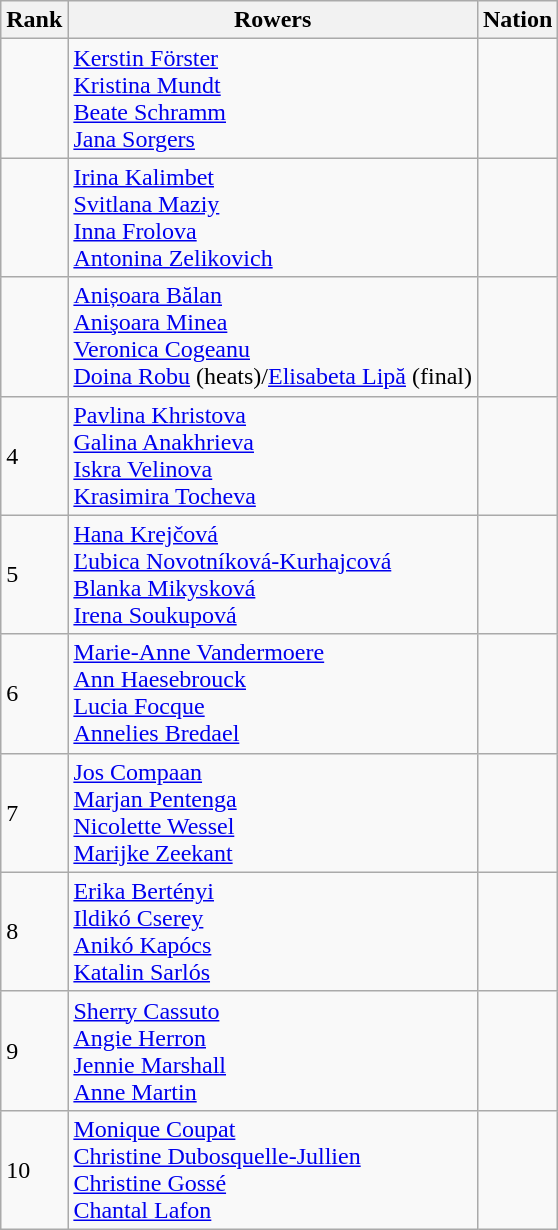<table class="wikitable sortable">
<tr>
<th>Rank</th>
<th>Rowers</th>
<th>Nation</th>
</tr>
<tr>
<td></td>
<td><a href='#'>Kerstin Förster</a><br><a href='#'>Kristina Mundt</a><br><a href='#'>Beate Schramm</a><br><a href='#'>Jana Sorgers</a></td>
<td></td>
</tr>
<tr>
<td></td>
<td><a href='#'>Irina Kalimbet</a><br><a href='#'>Svitlana Maziy</a><br><a href='#'>Inna Frolova</a><br><a href='#'>Antonina Zelikovich</a></td>
<td></td>
</tr>
<tr>
<td></td>
<td><a href='#'>Anișoara Bălan</a><br><a href='#'>Anişoara Minea</a><br><a href='#'>Veronica Cogeanu</a><br><a href='#'>Doina Robu</a> (heats)/<a href='#'>Elisabeta Lipă</a> (final)</td>
<td></td>
</tr>
<tr>
<td>4</td>
<td><a href='#'>Pavlina Khristova</a><br><a href='#'>Galina Anakhrieva</a><br><a href='#'>Iskra Velinova</a><br><a href='#'>Krasimira Tocheva</a></td>
<td></td>
</tr>
<tr>
<td>5</td>
<td><a href='#'>Hana Krejčová</a><br><a href='#'>Ľubica Novotníková-Kurhajcová</a><br><a href='#'>Blanka Mikysková</a><br><a href='#'>Irena Soukupová</a></td>
<td></td>
</tr>
<tr>
<td>6</td>
<td><a href='#'>Marie-Anne Vandermoere</a><br><a href='#'>Ann Haesebrouck</a><br><a href='#'>Lucia Focque</a><br><a href='#'>Annelies Bredael</a></td>
<td></td>
</tr>
<tr>
<td>7</td>
<td><a href='#'>Jos Compaan</a><br><a href='#'>Marjan Pentenga</a><br><a href='#'>Nicolette Wessel</a><br><a href='#'>Marijke Zeekant</a></td>
<td></td>
</tr>
<tr>
<td>8</td>
<td><a href='#'>Erika Bertényi</a><br><a href='#'>Ildikó Cserey</a><br><a href='#'>Anikó Kapócs</a><br><a href='#'>Katalin Sarlós</a></td>
<td></td>
</tr>
<tr>
<td>9</td>
<td><a href='#'>Sherry Cassuto</a><br><a href='#'>Angie Herron</a><br><a href='#'>Jennie Marshall</a><br><a href='#'>Anne Martin</a></td>
<td></td>
</tr>
<tr>
<td>10</td>
<td><a href='#'>Monique Coupat</a><br><a href='#'>Christine Dubosquelle-Jullien</a><br><a href='#'>Christine Gossé</a><br><a href='#'>Chantal Lafon</a></td>
<td></td>
</tr>
</table>
